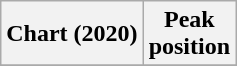<table class="wikitable sortable plainrowheaders" style="text-align:center">
<tr>
<th scope="col">Chart (2020)</th>
<th scope="col">Peak<br>position</th>
</tr>
<tr>
</tr>
</table>
